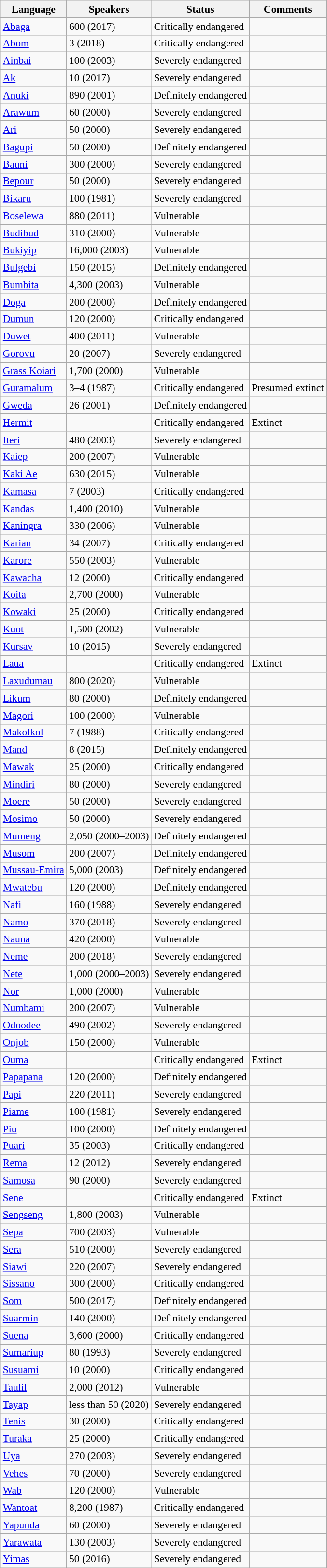<table class="sortable wikitable" align="center" style="font-size:90%">
<tr>
<th>Language</th>
<th>Speakers</th>
<th>Status</th>
<th>Comments</th>
</tr>
<tr>
<td><a href='#'>Abaga</a></td>
<td>600 (2017)</td>
<td>Critically endangered</td>
<td></td>
</tr>
<tr>
<td><a href='#'>Abom</a></td>
<td>3 (2018)</td>
<td>Critically endangered</td>
<td></td>
</tr>
<tr>
<td><a href='#'>Ainbai</a></td>
<td>100 (2003)</td>
<td>Severely endangered</td>
<td></td>
</tr>
<tr>
<td><a href='#'>Ak</a></td>
<td>10 (2017)</td>
<td>Severely endangered</td>
<td></td>
</tr>
<tr>
<td><a href='#'>Anuki</a></td>
<td>890 (2001)</td>
<td>Definitely endangered</td>
<td></td>
</tr>
<tr>
<td><a href='#'>Arawum</a></td>
<td>60 (2000)</td>
<td>Severely endangered</td>
<td></td>
</tr>
<tr>
<td><a href='#'>Ari</a></td>
<td>50 (2000)</td>
<td>Severely endangered</td>
<td></td>
</tr>
<tr>
<td><a href='#'>Bagupi</a></td>
<td>50 (2000)</td>
<td>Definitely endangered</td>
<td></td>
</tr>
<tr>
<td><a href='#'>Bauni</a></td>
<td>300 (2000)</td>
<td>Severely endangered</td>
<td></td>
</tr>
<tr>
<td><a href='#'>Bepour</a></td>
<td>50 (2000)</td>
<td>Severely endangered</td>
<td></td>
</tr>
<tr>
<td><a href='#'>Bikaru</a></td>
<td>100 (1981)</td>
<td>Severely endangered</td>
<td></td>
</tr>
<tr>
<td><a href='#'>Boselewa</a></td>
<td>880 (2011)</td>
<td>Vulnerable</td>
<td></td>
</tr>
<tr>
<td><a href='#'>Budibud</a></td>
<td>310 (2000)</td>
<td>Vulnerable</td>
<td></td>
</tr>
<tr>
<td><a href='#'>Bukiyip</a></td>
<td>16,000 (2003)</td>
<td>Vulnerable</td>
<td></td>
</tr>
<tr>
<td><a href='#'>Bulgebi</a></td>
<td>150 (2015)</td>
<td>Definitely endangered</td>
<td></td>
</tr>
<tr>
<td><a href='#'>Bumbita</a></td>
<td>4,300 (2003)</td>
<td>Vulnerable</td>
<td></td>
</tr>
<tr>
<td><a href='#'>Doga</a></td>
<td>200 (2000)</td>
<td>Definitely endangered</td>
<td></td>
</tr>
<tr>
<td><a href='#'>Dumun</a></td>
<td>120 (2000)</td>
<td>Critically endangered</td>
<td></td>
</tr>
<tr>
<td><a href='#'>Duwet</a></td>
<td>400 (2011)</td>
<td>Vulnerable</td>
<td></td>
</tr>
<tr>
<td><a href='#'>Gorovu</a></td>
<td>20 (2007)</td>
<td>Severely endangered</td>
<td></td>
</tr>
<tr>
<td><a href='#'>Grass Koiari</a></td>
<td>1,700 (2000)</td>
<td>Vulnerable</td>
<td></td>
</tr>
<tr>
<td><a href='#'>Guramalum</a></td>
<td>3–4 (1987)</td>
<td>Critically endangered</td>
<td>Presumed extinct</td>
</tr>
<tr>
<td><a href='#'>Gweda</a></td>
<td>26 (2001)</td>
<td>Definitely endangered</td>
<td></td>
</tr>
<tr>
<td><a href='#'>Hermit</a></td>
<td></td>
<td>Critically endangered</td>
<td>Extinct</td>
</tr>
<tr>
<td><a href='#'>Iteri</a></td>
<td>480 (2003)</td>
<td>Severely endangered</td>
<td></td>
</tr>
<tr>
<td><a href='#'>Kaiep</a></td>
<td>200 (2007)</td>
<td>Vulnerable</td>
<td></td>
</tr>
<tr>
<td><a href='#'>Kaki Ae</a></td>
<td>630 (2015)</td>
<td>Vulnerable</td>
<td></td>
</tr>
<tr>
<td><a href='#'>Kamasa</a></td>
<td>7 (2003)</td>
<td>Critically endangered</td>
<td></td>
</tr>
<tr>
<td><a href='#'>Kandas</a></td>
<td>1,400 (2010)</td>
<td>Vulnerable</td>
<td></td>
</tr>
<tr>
<td><a href='#'>Kaningra</a></td>
<td>330 (2006)</td>
<td>Vulnerable</td>
<td></td>
</tr>
<tr>
<td><a href='#'>Karian</a></td>
<td>34 (2007)</td>
<td>Critically endangered</td>
<td></td>
</tr>
<tr>
<td><a href='#'>Karore</a></td>
<td>550 (2003)</td>
<td>Vulnerable</td>
<td></td>
</tr>
<tr>
<td><a href='#'>Kawacha</a></td>
<td>12 (2000)</td>
<td>Critically endangered</td>
<td></td>
</tr>
<tr>
<td><a href='#'>Koita</a></td>
<td>2,700 (2000)</td>
<td>Vulnerable</td>
<td></td>
</tr>
<tr>
<td><a href='#'>Kowaki</a></td>
<td>25 (2000)</td>
<td>Critically endangered</td>
<td></td>
</tr>
<tr>
<td><a href='#'>Kuot</a></td>
<td>1,500 (2002)</td>
<td>Vulnerable</td>
<td></td>
</tr>
<tr>
<td><a href='#'>Kursav</a></td>
<td>10 (2015)</td>
<td>Severely endangered</td>
<td></td>
</tr>
<tr>
<td><a href='#'>Laua</a></td>
<td></td>
<td>Critically endangered</td>
<td>Extinct</td>
</tr>
<tr>
<td><a href='#'>Laxudumau</a></td>
<td>800 (2020)</td>
<td>Vulnerable</td>
<td></td>
</tr>
<tr>
<td><a href='#'>Likum</a></td>
<td>80 (2000)</td>
<td>Definitely endangered</td>
<td></td>
</tr>
<tr>
<td><a href='#'>Magori</a></td>
<td>100 (2000)</td>
<td>Vulnerable</td>
<td></td>
</tr>
<tr>
<td><a href='#'>Makolkol</a></td>
<td>7 (1988)</td>
<td>Critically endangered</td>
<td></td>
</tr>
<tr>
<td><a href='#'>Mand</a></td>
<td>8 (2015)</td>
<td>Definitely endangered</td>
<td></td>
</tr>
<tr>
<td><a href='#'>Mawak</a></td>
<td>25 (2000)</td>
<td>Critically endangered</td>
<td></td>
</tr>
<tr>
<td><a href='#'>Mindiri</a></td>
<td>80 (2000)</td>
<td>Severely endangered</td>
<td></td>
</tr>
<tr>
<td><a href='#'>Moere</a></td>
<td>50 (2000)</td>
<td>Severely endangered</td>
<td></td>
</tr>
<tr>
<td><a href='#'>Mosimo</a></td>
<td>50 (2000)</td>
<td>Severely endangered</td>
<td></td>
</tr>
<tr>
<td><a href='#'>Mumeng</a></td>
<td>2,050 (2000–2003)</td>
<td>Definitely endangered</td>
<td></td>
</tr>
<tr>
<td><a href='#'>Musom</a></td>
<td>200 (2007)</td>
<td>Definitely endangered</td>
<td></td>
</tr>
<tr>
<td><a href='#'>Mussau-Emira</a></td>
<td>5,000 (2003)</td>
<td>Definitely endangered</td>
<td></td>
</tr>
<tr>
<td><a href='#'>Mwatebu</a></td>
<td>120 (2000)</td>
<td>Definitely endangered</td>
<td></td>
</tr>
<tr>
<td><a href='#'>Nafi</a></td>
<td>160 (1988)</td>
<td>Severely endangered</td>
<td></td>
</tr>
<tr>
<td><a href='#'>Namo</a></td>
<td>370 (2018)</td>
<td>Severely endangered</td>
<td></td>
</tr>
<tr>
<td><a href='#'>Nauna</a></td>
<td>420 (2000)</td>
<td>Vulnerable</td>
<td></td>
</tr>
<tr>
<td><a href='#'>Neme</a></td>
<td>200 (2018)</td>
<td>Severely endangered</td>
<td></td>
</tr>
<tr>
<td><a href='#'>Nete</a></td>
<td>1,000 (2000–2003)</td>
<td>Severely endangered</td>
<td></td>
</tr>
<tr>
<td><a href='#'>Nor</a></td>
<td>1,000 (2000)</td>
<td>Vulnerable</td>
<td></td>
</tr>
<tr>
<td><a href='#'>Numbami</a></td>
<td>200 (2007)</td>
<td>Vulnerable</td>
<td></td>
</tr>
<tr>
<td><a href='#'>Odoodee</a></td>
<td>490 (2002)</td>
<td>Severely endangered</td>
<td></td>
</tr>
<tr>
<td><a href='#'>Onjob</a></td>
<td>150 (2000)</td>
<td>Vulnerable</td>
<td></td>
</tr>
<tr>
<td><a href='#'>Ouma</a></td>
<td></td>
<td>Critically endangered</td>
<td>Extinct</td>
</tr>
<tr>
<td><a href='#'>Papapana</a></td>
<td>120 (2000)</td>
<td>Definitely endangered</td>
<td></td>
</tr>
<tr>
<td><a href='#'>Papi</a></td>
<td>220 (2011)</td>
<td>Severely endangered</td>
<td></td>
</tr>
<tr>
<td><a href='#'>Piame</a></td>
<td>100 (1981)</td>
<td>Severely endangered</td>
<td></td>
</tr>
<tr>
<td><a href='#'>Piu</a></td>
<td>100 (2000)</td>
<td>Definitely endangered</td>
<td></td>
</tr>
<tr>
<td><a href='#'>Puari</a></td>
<td>35 (2003)</td>
<td>Critically endangered</td>
<td></td>
</tr>
<tr>
<td><a href='#'>Rema</a></td>
<td>12 (2012)</td>
<td>Severely endangered</td>
<td></td>
</tr>
<tr>
<td><a href='#'>Samosa</a></td>
<td>90 (2000)</td>
<td>Severely endangered</td>
<td></td>
</tr>
<tr>
<td><a href='#'>Sene</a></td>
<td></td>
<td>Critically endangered</td>
<td>Extinct</td>
</tr>
<tr>
<td><a href='#'>Sengseng</a></td>
<td>1,800 (2003)</td>
<td>Vulnerable</td>
<td></td>
</tr>
<tr>
<td><a href='#'>Sepa</a></td>
<td>700 (2003)</td>
<td>Vulnerable</td>
<td></td>
</tr>
<tr>
<td><a href='#'>Sera</a></td>
<td>510 (2000)</td>
<td>Severely endangered</td>
<td></td>
</tr>
<tr>
<td><a href='#'>Siawi</a></td>
<td>220 (2007)</td>
<td>Severely endangered</td>
<td></td>
</tr>
<tr>
<td><a href='#'>Sissano</a></td>
<td>300 (2000)</td>
<td>Critically endangered</td>
<td></td>
</tr>
<tr>
<td><a href='#'>Som</a></td>
<td>500 (2017)</td>
<td>Definitely endangered</td>
<td></td>
</tr>
<tr>
<td><a href='#'>Suarmin</a></td>
<td>140 (2000)</td>
<td>Definitely endangered</td>
<td></td>
</tr>
<tr>
<td><a href='#'>Suena</a></td>
<td>3,600 (2000)</td>
<td>Critically endangered</td>
<td></td>
</tr>
<tr>
<td><a href='#'>Sumariup</a></td>
<td>80 (1993)</td>
<td>Severely endangered</td>
<td></td>
</tr>
<tr>
<td><a href='#'>Susuami</a></td>
<td>10 (2000)</td>
<td>Critically endangered</td>
<td></td>
</tr>
<tr>
<td><a href='#'>Taulil</a></td>
<td>2,000 (2012)</td>
<td>Vulnerable</td>
<td></td>
</tr>
<tr>
<td><a href='#'>Tayap</a></td>
<td>less than 50 (2020)</td>
<td>Severely endangered</td>
<td></td>
</tr>
<tr>
<td><a href='#'>Tenis</a></td>
<td>30 (2000)</td>
<td>Critically endangered</td>
<td></td>
</tr>
<tr>
<td><a href='#'>Turaka</a></td>
<td>25 (2000)</td>
<td>Critically endangered</td>
<td></td>
</tr>
<tr>
<td><a href='#'>Uya</a></td>
<td>270 (2003)</td>
<td>Severely endangered</td>
<td></td>
</tr>
<tr>
<td><a href='#'>Vehes</a></td>
<td>70 (2000)</td>
<td>Severely endangered</td>
<td></td>
</tr>
<tr>
<td><a href='#'>Wab</a></td>
<td>120 (2000)</td>
<td>Vulnerable</td>
<td></td>
</tr>
<tr>
<td><a href='#'>Wantoat</a></td>
<td>8,200 (1987)</td>
<td>Critically endangered</td>
<td></td>
</tr>
<tr>
<td><a href='#'>Yapunda</a></td>
<td>60 (2000)</td>
<td>Severely endangered</td>
<td></td>
</tr>
<tr>
<td><a href='#'>Yarawata</a></td>
<td>130 (2003)</td>
<td>Severely endangered</td>
<td></td>
</tr>
<tr>
<td><a href='#'>Yimas</a></td>
<td>50 (2016)</td>
<td>Severely endangered</td>
<td></td>
</tr>
</table>
